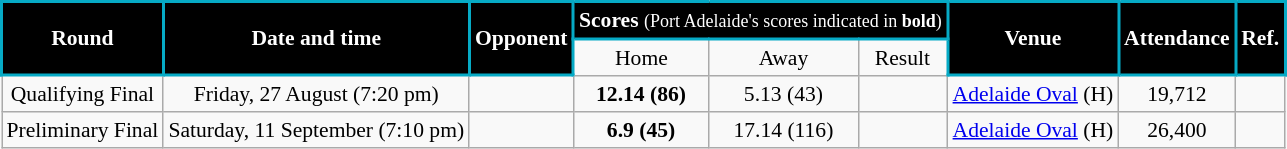<table class="wikitable" style="font-size:90%; text-align:center;">
<tr>
<td style="background:black; color:white; border: solid #06AAC5 2px" rowspan=2><strong>Round</strong></td>
<td style="background:black; color:white; border: solid #06AAC5 2px" rowspan=2><strong>Date and time</strong></td>
<td style="background:black; color:white; border: solid #06AAC5 2px" rowspan=2><strong>Opponent</strong></td>
<td style="background:black; color:white; border: solid #06AAC5 2px" colspan=3><strong>Scores</strong> <small>(Port Adelaide's scores indicated in <strong>bold</strong>)</small></td>
<td style="background:black; color:white; border: solid #06AAC5 2px" rowspan=2><strong>Venue</strong></td>
<td style="background:black; color:white; border: solid #06AAC5 2px" rowspan=2><strong>Attendance</strong></td>
<td style="background:black; color:white; border: solid #06AAC5 2px" rowspan=2><strong>Ref.</strong></td>
</tr>
<tr>
<td>Home</td>
<td>Away</td>
<td>Result</td>
</tr>
<tr>
<td>Qualifying Final</td>
<td>Friday, 27 August (7:20 pm)</td>
<td></td>
<td><strong>12.14 (86)</strong></td>
<td>5.13 (43)</td>
<td></td>
<td><a href='#'>Adelaide Oval</a> (H)</td>
<td>19,712</td>
<td></td>
</tr>
<tr>
<td>Preliminary Final</td>
<td>Saturday, 11 September (7:10 pm)</td>
<td></td>
<td><strong>6.9 (45)</strong></td>
<td>17.14 (116)</td>
<td></td>
<td><a href='#'>Adelaide Oval</a> (H)</td>
<td>26,400</td>
<td></td>
</tr>
</table>
